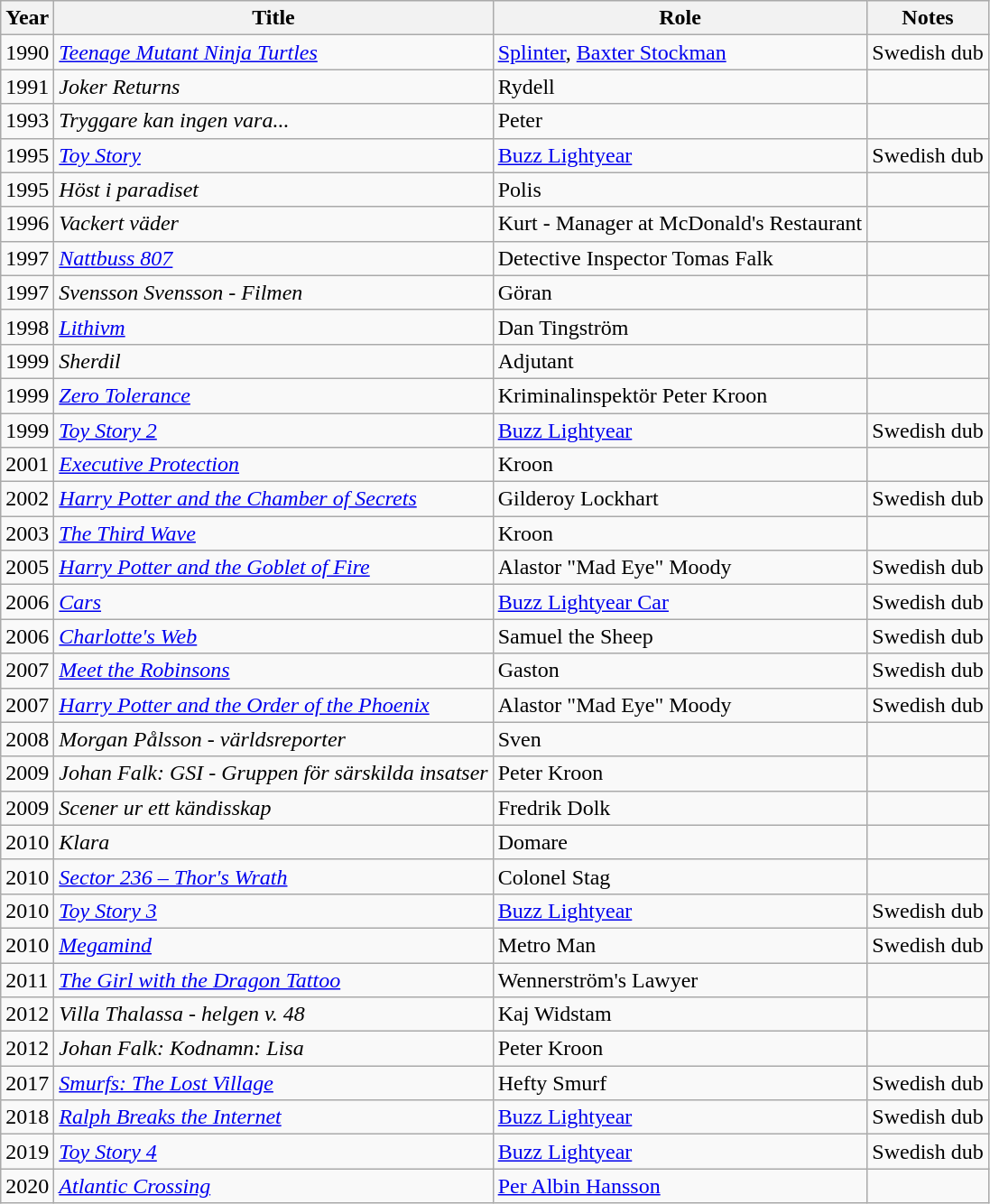<table class="wikitable">
<tr>
<th>Year</th>
<th>Title</th>
<th>Role</th>
<th>Notes</th>
</tr>
<tr>
<td>1990</td>
<td><em><a href='#'>Teenage Mutant Ninja Turtles</a></em></td>
<td><a href='#'>Splinter</a>, <a href='#'>Baxter Stockman</a></td>
<td>Swedish dub</td>
</tr>
<tr>
<td>1991</td>
<td><em>Joker Returns</em></td>
<td>Rydell</td>
<td></td>
</tr>
<tr>
<td>1993</td>
<td><em>Tryggare kan ingen vara...</em></td>
<td>Peter</td>
<td></td>
</tr>
<tr>
<td>1995</td>
<td><em><a href='#'>Toy Story</a></em></td>
<td><a href='#'>Buzz Lightyear</a></td>
<td>Swedish dub</td>
</tr>
<tr>
<td>1995</td>
<td><em>Höst i paradiset</em></td>
<td>Polis</td>
<td></td>
</tr>
<tr>
<td>1996</td>
<td><em>Vackert väder</em></td>
<td>Kurt - Manager at McDonald's Restaurant</td>
<td></td>
</tr>
<tr>
<td>1997</td>
<td><em><a href='#'>Nattbuss 807</a></em></td>
<td>Detective Inspector Tomas Falk</td>
<td></td>
</tr>
<tr>
<td>1997</td>
<td><em>Svensson Svensson - Filmen</em></td>
<td>Göran</td>
<td></td>
</tr>
<tr>
<td>1998</td>
<td><em><a href='#'>Lithivm</a></em></td>
<td>Dan Tingström</td>
<td></td>
</tr>
<tr>
<td>1999</td>
<td><em>Sherdil</em></td>
<td>Adjutant</td>
<td></td>
</tr>
<tr>
<td>1999</td>
<td><em><a href='#'>Zero Tolerance</a></em></td>
<td>Kriminalinspektör Peter Kroon</td>
<td></td>
</tr>
<tr>
<td>1999</td>
<td><em><a href='#'>Toy Story 2</a></em></td>
<td><a href='#'>Buzz Lightyear</a></td>
<td>Swedish dub</td>
</tr>
<tr>
<td>2001</td>
<td><em><a href='#'>Executive Protection</a></em></td>
<td>Kroon</td>
<td></td>
</tr>
<tr>
<td>2002</td>
<td><em><a href='#'>Harry Potter and the Chamber of Secrets</a></em></td>
<td>Gilderoy Lockhart</td>
<td>Swedish dub</td>
</tr>
<tr>
<td>2003</td>
<td><em><a href='#'>The Third Wave</a></em></td>
<td>Kroon</td>
<td></td>
</tr>
<tr>
<td>2005</td>
<td><em><a href='#'>Harry Potter and the Goblet of Fire</a></em></td>
<td>Alastor "Mad Eye" Moody</td>
<td>Swedish dub</td>
</tr>
<tr>
<td>2006</td>
<td><em><a href='#'>Cars</a></em></td>
<td><a href='#'>Buzz Lightyear Car</a></td>
<td>Swedish dub</td>
</tr>
<tr>
<td>2006</td>
<td><em><a href='#'>Charlotte's Web</a></em></td>
<td>Samuel the Sheep</td>
<td>Swedish dub</td>
</tr>
<tr>
<td>2007</td>
<td><em><a href='#'>Meet the Robinsons</a></em></td>
<td>Gaston</td>
<td>Swedish dub</td>
</tr>
<tr>
<td>2007</td>
<td><em><a href='#'>Harry Potter and the Order of the Phoenix</a></em></td>
<td>Alastor "Mad Eye" Moody</td>
<td>Swedish dub</td>
</tr>
<tr>
<td>2008</td>
<td><em>Morgan Pålsson - världsreporter</em></td>
<td>Sven</td>
<td></td>
</tr>
<tr>
<td>2009</td>
<td><em>Johan Falk: GSI - Gruppen för särskilda insatser</em></td>
<td>Peter Kroon</td>
<td></td>
</tr>
<tr>
<td>2009</td>
<td><em>Scener ur ett kändisskap</em></td>
<td>Fredrik Dolk</td>
<td></td>
</tr>
<tr>
<td>2010</td>
<td><em>Klara</em></td>
<td>Domare</td>
<td></td>
</tr>
<tr>
<td>2010</td>
<td><em><a href='#'>Sector 236 – Thor's Wrath</a></em></td>
<td>Colonel Stag</td>
<td></td>
</tr>
<tr>
<td>2010</td>
<td><em><a href='#'>Toy Story 3</a></em></td>
<td><a href='#'>Buzz Lightyear</a></td>
<td>Swedish dub</td>
</tr>
<tr>
<td>2010</td>
<td><em><a href='#'>Megamind</a></em></td>
<td>Metro Man</td>
<td>Swedish dub</td>
</tr>
<tr>
<td>2011</td>
<td><em><a href='#'>The Girl with the Dragon Tattoo</a></em></td>
<td>Wennerström's Lawyer</td>
<td></td>
</tr>
<tr>
<td>2012</td>
<td><em>Villa Thalassa - helgen v. 48</em></td>
<td>Kaj Widstam</td>
<td></td>
</tr>
<tr>
<td>2012</td>
<td><em>Johan Falk: Kodnamn: Lisa</em></td>
<td>Peter Kroon</td>
<td></td>
</tr>
<tr>
<td>2017</td>
<td><em><a href='#'>Smurfs: The Lost Village</a></em></td>
<td>Hefty Smurf</td>
<td>Swedish dub</td>
</tr>
<tr>
<td>2018</td>
<td><em><a href='#'>Ralph Breaks the Internet</a></em></td>
<td><a href='#'>Buzz Lightyear</a></td>
<td>Swedish dub</td>
</tr>
<tr>
<td>2019</td>
<td><em><a href='#'>Toy Story 4</a></em></td>
<td><a href='#'>Buzz Lightyear</a></td>
<td>Swedish dub</td>
</tr>
<tr>
<td>2020</td>
<td><em><a href='#'>Atlantic Crossing</a></em></td>
<td><a href='#'>Per Albin Hansson</a></td>
<td></td>
</tr>
</table>
